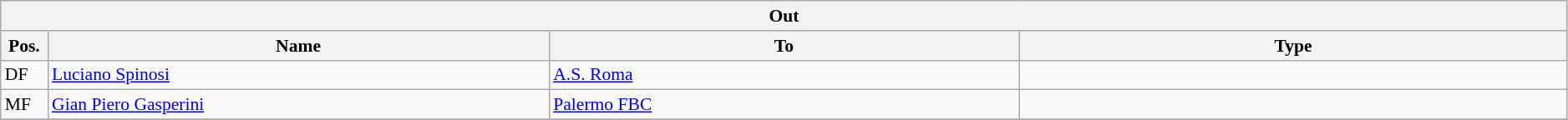<table class="wikitable" style="font-size:90%;width:99%;">
<tr>
<th colspan="4">Out</th>
</tr>
<tr>
<th width=3%>Pos.</th>
<th width=32%>Name</th>
<th width=30%>To</th>
<th width=35%>Type</th>
</tr>
<tr>
<td>DF</td>
<td><a href='#'>Luciano Spinosi</a></td>
<td><a href='#'>A.S. Roma</a></td>
<td></td>
</tr>
<tr>
<td>MF</td>
<td><a href='#'>Gian Piero Gasperini</a></td>
<td><a href='#'>Palermo FBC</a></td>
<td></td>
</tr>
<tr>
</tr>
</table>
